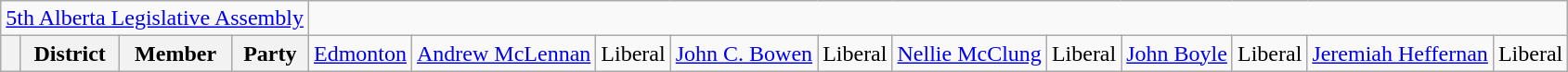<table class="wikitable">
<tr>
<td colspan="4"><a href='#'>5th Alberta Legislative Assembly</a></td>
</tr>
<tr>
<th> </th>
<th>District</th>
<th>Member</th>
<th>Party<br></th>
<td rowspan=5><a href='#'>Edmonton</a></td>
<td><a href='#'>Andrew McLennan</a></td>
<td>Liberal<br></td>
<td><a href='#'>John C. Bowen</a></td>
<td>Liberal<br></td>
<td><a href='#'>Nellie McClung</a></td>
<td>Liberal<br></td>
<td><a href='#'>John Boyle</a></td>
<td>Liberal<br></td>
<td><a href='#'>Jeremiah Heffernan</a></td>
<td>Liberal</td>
</tr>
</table>
